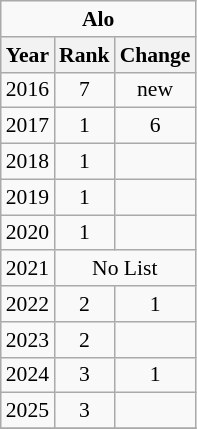<table class="wikitable" style="font-size: 90%; text-align: center;">
<tr>
<td colspan="3"><strong>Alo</strong></td>
</tr>
<tr>
<th>Year</th>
<th>Rank</th>
<th>Change</th>
</tr>
<tr>
<td>2016</td>
<td>7</td>
<td>new</td>
</tr>
<tr>
<td>2017</td>
<td>1</td>
<td> 6</td>
</tr>
<tr>
<td>2018</td>
<td>1</td>
<td></td>
</tr>
<tr>
<td>2019</td>
<td>1</td>
<td></td>
</tr>
<tr>
<td>2020</td>
<td>1</td>
<td></td>
</tr>
<tr>
<td>2021</td>
<td colspan="2">No List</td>
</tr>
<tr>
<td>2022</td>
<td>2</td>
<td> 1</td>
</tr>
<tr>
<td>2023</td>
<td>2</td>
<td></td>
</tr>
<tr>
<td>2024</td>
<td>3</td>
<td> 1</td>
</tr>
<tr>
<td>2025</td>
<td>3</td>
<td></td>
</tr>
<tr>
</tr>
</table>
